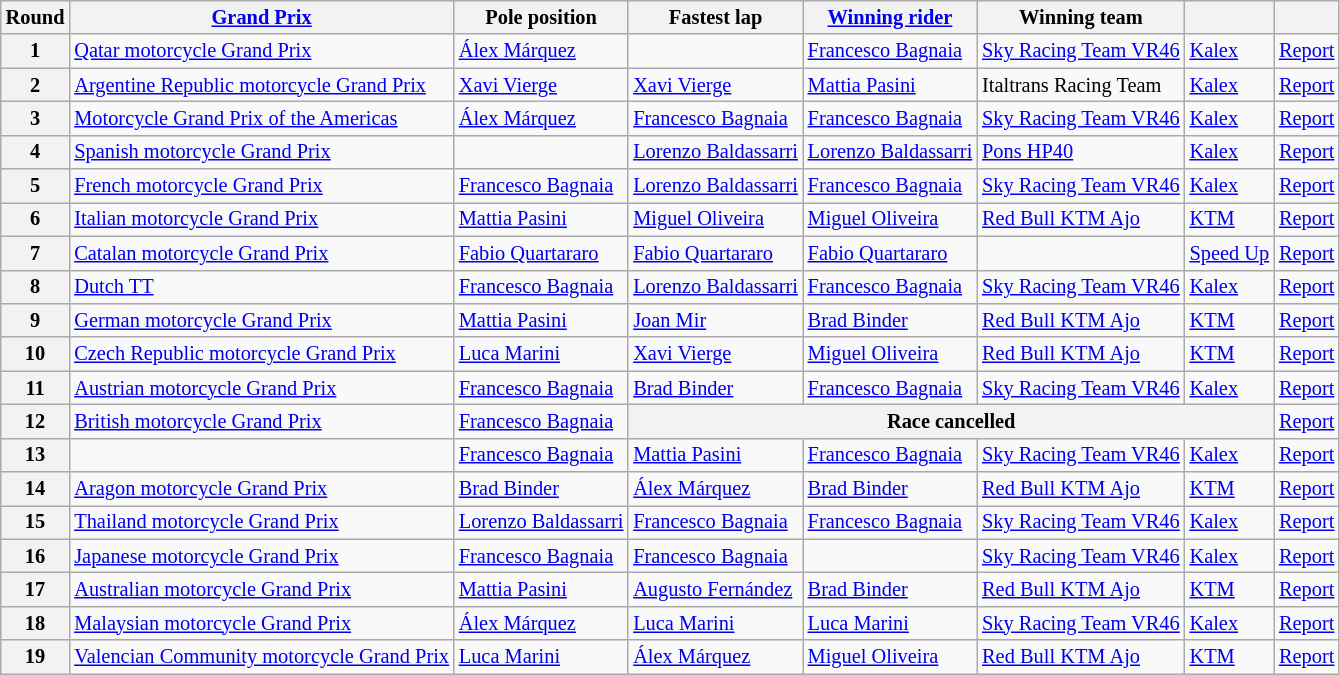<table class="wikitable sortable" style="font-size: 85%">
<tr>
<th>Round</th>
<th><a href='#'>Grand Prix</a></th>
<th>Pole position</th>
<th>Fastest lap</th>
<th><a href='#'>Winning rider</a></th>
<th>Winning team</th>
<th></th>
<th class="unsortable"></th>
</tr>
<tr>
<th>1</th>
<td> <a href='#'>Qatar motorcycle Grand Prix</a></td>
<td> <a href='#'>Álex Márquez</a></td>
<td></td>
<td> <a href='#'>Francesco Bagnaia</a></td>
<td> <a href='#'>Sky Racing Team VR46</a></td>
<td> <a href='#'>Kalex</a></td>
<td><a href='#'>Report</a></td>
</tr>
<tr>
<th>2</th>
<td> <a href='#'>Argentine Republic motorcycle Grand Prix</a></td>
<td> <a href='#'>Xavi Vierge</a></td>
<td> <a href='#'>Xavi Vierge</a></td>
<td> <a href='#'>Mattia Pasini</a></td>
<td> Italtrans Racing Team</td>
<td> <a href='#'>Kalex</a></td>
<td><a href='#'>Report</a></td>
</tr>
<tr>
<th>3</th>
<td> <a href='#'>Motorcycle Grand Prix of the Americas</a></td>
<td> <a href='#'>Álex Márquez</a></td>
<td> <a href='#'>Francesco Bagnaia</a></td>
<td> <a href='#'>Francesco Bagnaia</a></td>
<td> <a href='#'>Sky Racing Team VR46</a></td>
<td> <a href='#'>Kalex</a></td>
<td><a href='#'>Report</a></td>
</tr>
<tr>
<th>4</th>
<td> <a href='#'>Spanish motorcycle Grand Prix</a></td>
<td></td>
<td> <a href='#'>Lorenzo Baldassarri</a></td>
<td> <a href='#'>Lorenzo Baldassarri</a></td>
<td> <a href='#'>Pons HP40</a></td>
<td> <a href='#'>Kalex</a></td>
<td><a href='#'>Report</a></td>
</tr>
<tr>
<th>5</th>
<td> <a href='#'>French motorcycle Grand Prix</a></td>
<td> <a href='#'>Francesco Bagnaia</a></td>
<td> <a href='#'>Lorenzo Baldassarri</a></td>
<td> <a href='#'>Francesco Bagnaia</a></td>
<td> <a href='#'>Sky Racing Team VR46</a></td>
<td> <a href='#'>Kalex</a></td>
<td><a href='#'>Report</a></td>
</tr>
<tr>
<th>6</th>
<td> <a href='#'>Italian motorcycle Grand Prix</a></td>
<td> <a href='#'>Mattia Pasini</a></td>
<td> <a href='#'>Miguel Oliveira</a></td>
<td> <a href='#'>Miguel Oliveira</a></td>
<td> <a href='#'>Red Bull KTM Ajo</a></td>
<td> <a href='#'>KTM</a></td>
<td><a href='#'>Report</a></td>
</tr>
<tr>
<th>7</th>
<td> <a href='#'>Catalan motorcycle Grand Prix</a></td>
<td> <a href='#'>Fabio Quartararo</a></td>
<td> <a href='#'>Fabio Quartararo</a></td>
<td> <a href='#'>Fabio Quartararo</a></td>
<td></td>
<td> <a href='#'>Speed Up</a></td>
<td><a href='#'>Report</a></td>
</tr>
<tr>
<th>8</th>
<td> <a href='#'>Dutch TT</a></td>
<td> <a href='#'>Francesco Bagnaia</a></td>
<td> <a href='#'>Lorenzo Baldassarri</a></td>
<td> <a href='#'>Francesco Bagnaia</a></td>
<td> <a href='#'>Sky Racing Team VR46</a></td>
<td> <a href='#'>Kalex</a></td>
<td><a href='#'>Report</a></td>
</tr>
<tr>
<th>9</th>
<td> <a href='#'>German motorcycle Grand Prix</a></td>
<td> <a href='#'>Mattia Pasini</a></td>
<td> <a href='#'>Joan Mir</a></td>
<td> <a href='#'>Brad Binder</a></td>
<td> <a href='#'>Red Bull KTM Ajo</a></td>
<td> <a href='#'>KTM</a></td>
<td><a href='#'>Report</a></td>
</tr>
<tr>
<th>10</th>
<td> <a href='#'>Czech Republic motorcycle Grand Prix</a></td>
<td> <a href='#'>Luca Marini</a></td>
<td> <a href='#'>Xavi Vierge</a></td>
<td> <a href='#'>Miguel Oliveira</a></td>
<td> <a href='#'>Red Bull KTM Ajo</a></td>
<td> <a href='#'>KTM</a></td>
<td><a href='#'>Report</a></td>
</tr>
<tr>
<th>11</th>
<td> <a href='#'>Austrian motorcycle Grand Prix</a></td>
<td> <a href='#'>Francesco Bagnaia</a></td>
<td> <a href='#'>Brad Binder</a></td>
<td> <a href='#'>Francesco Bagnaia</a></td>
<td> <a href='#'>Sky Racing Team VR46</a></td>
<td> <a href='#'>Kalex</a></td>
<td><a href='#'>Report</a></td>
</tr>
<tr>
<th>12</th>
<td> <a href='#'>British motorcycle Grand Prix</a></td>
<td> <a href='#'>Francesco Bagnaia</a></td>
<th colspan=4>Race cancelled</th>
<td><a href='#'>Report</a></td>
</tr>
<tr>
<th>13</th>
<td></td>
<td> <a href='#'>Francesco Bagnaia</a></td>
<td> <a href='#'>Mattia Pasini</a></td>
<td> <a href='#'>Francesco Bagnaia</a></td>
<td> <a href='#'>Sky Racing Team VR46</a></td>
<td> <a href='#'>Kalex</a></td>
<td><a href='#'>Report</a></td>
</tr>
<tr>
<th>14</th>
<td> <a href='#'>Aragon motorcycle Grand Prix</a></td>
<td> <a href='#'>Brad Binder</a></td>
<td> <a href='#'>Álex Márquez</a></td>
<td> <a href='#'>Brad Binder</a></td>
<td> <a href='#'>Red Bull KTM Ajo</a></td>
<td> <a href='#'>KTM</a></td>
<td><a href='#'>Report</a></td>
</tr>
<tr>
<th>15</th>
<td> <a href='#'>Thailand motorcycle Grand Prix</a></td>
<td> <a href='#'>Lorenzo Baldassarri</a></td>
<td> <a href='#'>Francesco Bagnaia</a></td>
<td> <a href='#'>Francesco Bagnaia</a></td>
<td> <a href='#'>Sky Racing Team VR46</a></td>
<td> <a href='#'>Kalex</a></td>
<td><a href='#'>Report</a></td>
</tr>
<tr>
<th>16</th>
<td> <a href='#'>Japanese motorcycle Grand Prix</a></td>
<td> <a href='#'>Francesco Bagnaia</a></td>
<td> <a href='#'>Francesco Bagnaia</a></td>
<td></td>
<td> <a href='#'>Sky Racing Team VR46</a></td>
<td> <a href='#'>Kalex</a></td>
<td><a href='#'>Report</a></td>
</tr>
<tr>
<th>17</th>
<td> <a href='#'>Australian motorcycle Grand Prix</a></td>
<td> <a href='#'>Mattia Pasini</a></td>
<td> <a href='#'>Augusto Fernández</a></td>
<td> <a href='#'>Brad Binder</a></td>
<td> <a href='#'>Red Bull KTM Ajo</a></td>
<td> <a href='#'>KTM</a></td>
<td><a href='#'>Report</a></td>
</tr>
<tr>
<th>18</th>
<td> <a href='#'>Malaysian motorcycle Grand Prix</a></td>
<td> <a href='#'>Álex Márquez</a></td>
<td> <a href='#'>Luca Marini</a></td>
<td> <a href='#'>Luca Marini</a></td>
<td> <a href='#'>Sky Racing Team VR46</a></td>
<td> <a href='#'>Kalex</a></td>
<td><a href='#'>Report</a></td>
</tr>
<tr>
<th>19</th>
<td> <a href='#'>Valencian Community motorcycle Grand Prix</a></td>
<td> <a href='#'>Luca Marini</a></td>
<td> <a href='#'>Álex Márquez</a></td>
<td> <a href='#'>Miguel Oliveira</a></td>
<td> <a href='#'>Red Bull KTM Ajo</a></td>
<td> <a href='#'>KTM</a></td>
<td><a href='#'>Report</a></td>
</tr>
</table>
